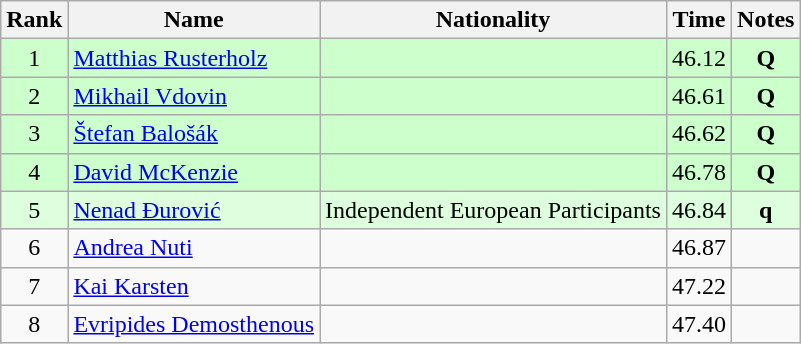<table class="wikitable sortable" style="text-align:center">
<tr>
<th>Rank</th>
<th>Name</th>
<th>Nationality</th>
<th>Time</th>
<th>Notes</th>
</tr>
<tr bgcolor=ccffcc>
<td>1</td>
<td align=left><a href='#'>Matthias Rusterholz</a></td>
<td align=left></td>
<td>46.12</td>
<td><strong>Q</strong></td>
</tr>
<tr bgcolor=ccffcc>
<td>2</td>
<td align=left><a href='#'>Mikhail Vdovin</a></td>
<td align=left></td>
<td>46.61</td>
<td><strong>Q</strong></td>
</tr>
<tr bgcolor=ccffcc>
<td>3</td>
<td align=left><a href='#'>Štefan Balošák</a></td>
<td align=left></td>
<td>46.62</td>
<td><strong>Q</strong></td>
</tr>
<tr bgcolor=ccffcc>
<td>4</td>
<td align=left><a href='#'>David McKenzie</a></td>
<td align=left></td>
<td>46.78</td>
<td><strong>Q</strong></td>
</tr>
<tr bgcolor=ddffdd>
<td>5</td>
<td align=left><a href='#'>Nenad Đurović</a></td>
<td align=left>Independent European Participants</td>
<td>46.84</td>
<td><strong>q</strong></td>
</tr>
<tr>
<td>6</td>
<td align=left><a href='#'>Andrea Nuti</a></td>
<td align=left></td>
<td>46.87</td>
<td></td>
</tr>
<tr>
<td>7</td>
<td align=left><a href='#'>Kai Karsten</a></td>
<td align=left></td>
<td>47.22</td>
<td></td>
</tr>
<tr>
<td>8</td>
<td align=left><a href='#'>Evripides Demosthenous</a></td>
<td align=left></td>
<td>47.40</td>
<td></td>
</tr>
</table>
